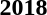<table>
<tr>
<td><strong>2018</strong><br></td>
</tr>
</table>
